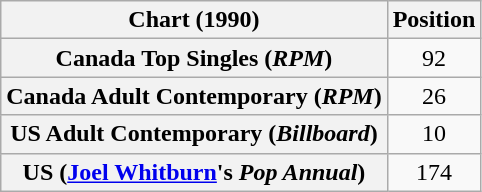<table class="wikitable sortable plainrowheaders" style="text-align:center">
<tr>
<th>Chart (1990)</th>
<th>Position</th>
</tr>
<tr>
<th scope="row">Canada Top Singles (<em>RPM</em>)</th>
<td>92</td>
</tr>
<tr>
<th scope="row">Canada Adult Contemporary (<em>RPM</em>)</th>
<td>26</td>
</tr>
<tr>
<th scope="row">US Adult Contemporary (<em>Billboard</em>)</th>
<td>10</td>
</tr>
<tr>
<th scope="row">US (<a href='#'>Joel Whitburn</a>'s <em>Pop Annual</em>)</th>
<td>174</td>
</tr>
</table>
